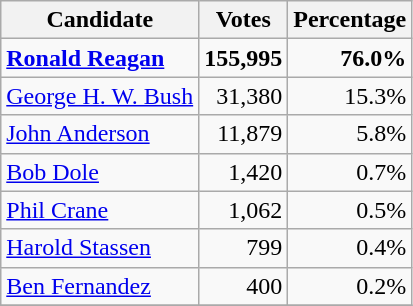<table class="wikitable" style="text-align:right;">
<tr>
<th>Candidate</th>
<th>Votes</th>
<th>Percentage</th>
</tr>
<tr>
<td style="text-align:left;"><strong><a href='#'>Ronald Reagan</a></strong></td>
<td><strong>155,995</strong></td>
<td><strong>76.0%</strong></td>
</tr>
<tr>
<td style="text-align:left;"><a href='#'>George H. W. Bush</a></td>
<td>31,380</td>
<td>15.3%</td>
</tr>
<tr>
<td style="text-align:left;"><a href='#'>John Anderson</a></td>
<td>11,879</td>
<td>5.8%</td>
</tr>
<tr>
<td style="text-align:left;"><a href='#'>Bob Dole</a></td>
<td>1,420</td>
<td>0.7%</td>
</tr>
<tr>
<td style="text-align:left;"><a href='#'>Phil Crane</a></td>
<td>1,062</td>
<td>0.5%</td>
</tr>
<tr>
<td style="text-align:left;"><a href='#'>Harold Stassen</a></td>
<td>799</td>
<td>0.4%</td>
</tr>
<tr>
<td style="text-align:left;"><a href='#'>Ben Fernandez</a></td>
<td>400</td>
<td>0.2%</td>
</tr>
<tr>
</tr>
</table>
